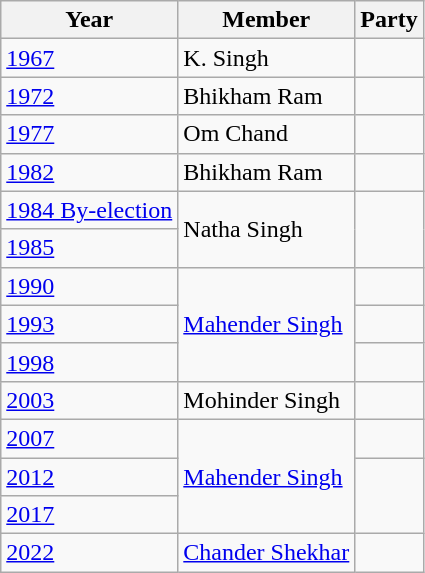<table class="wikitable sortable">
<tr>
<th>Year</th>
<th>Member</th>
<th colspan="2">Party</th>
</tr>
<tr>
<td><a href='#'>1967</a></td>
<td>K. Singh</td>
<td></td>
</tr>
<tr>
<td><a href='#'>1972</a></td>
<td>Bhikham Ram</td>
<td></td>
</tr>
<tr>
<td><a href='#'>1977</a></td>
<td>Om Chand</td>
<td></td>
</tr>
<tr>
<td><a href='#'>1982</a></td>
<td>Bhikham Ram</td>
<td></td>
</tr>
<tr>
<td><a href='#'>1984 By-election</a></td>
<td rowspan=2>Natha Singh</td>
</tr>
<tr>
<td><a href='#'>1985</a></td>
</tr>
<tr>
<td><a href='#'>1990</a></td>
<td rowspan=3><a href='#'>Mahender Singh</a></td>
<td></td>
</tr>
<tr>
<td><a href='#'>1993</a></td>
<td></td>
</tr>
<tr>
<td><a href='#'>1998</a></td>
<td></td>
</tr>
<tr>
<td><a href='#'>2003</a></td>
<td>Mohinder Singh</td>
<td></td>
</tr>
<tr>
<td><a href='#'>2007</a></td>
<td rowspan=3><a href='#'>Mahender Singh</a></td>
<td></td>
</tr>
<tr>
<td><a href='#'>2012</a></td>
</tr>
<tr>
<td><a href='#'>2017</a></td>
</tr>
<tr>
<td><a href='#'>2022</a></td>
<td><a href='#'>Chander Shekhar</a></td>
<td></td>
</tr>
</table>
